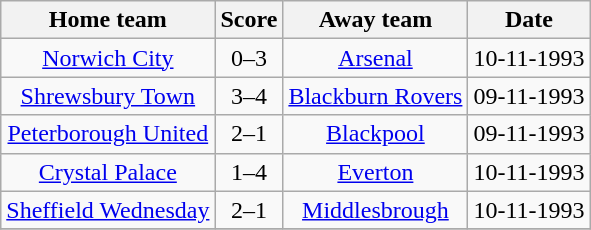<table class="wikitable" style="text-align: center">
<tr>
<th>Home team</th>
<th>Score</th>
<th>Away team</th>
<th>Date</th>
</tr>
<tr>
<td><a href='#'>Norwich City</a></td>
<td>0–3</td>
<td><a href='#'>Arsenal</a></td>
<td>10-11-1993</td>
</tr>
<tr>
<td><a href='#'>Shrewsbury Town</a></td>
<td>3–4</td>
<td><a href='#'>Blackburn Rovers</a></td>
<td>09-11-1993</td>
</tr>
<tr>
<td><a href='#'>Peterborough United</a></td>
<td>2–1</td>
<td><a href='#'>Blackpool</a></td>
<td>09-11-1993</td>
</tr>
<tr>
<td><a href='#'>Crystal Palace</a></td>
<td>1–4</td>
<td><a href='#'>Everton</a></td>
<td>10-11-1993</td>
</tr>
<tr>
<td><a href='#'>Sheffield Wednesday</a></td>
<td>2–1</td>
<td><a href='#'>Middlesbrough</a></td>
<td>10-11-1993</td>
</tr>
<tr>
</tr>
</table>
